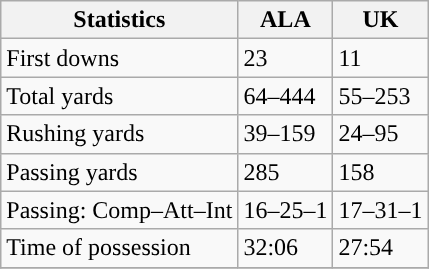<table class="wikitable" style="float: left;">
<tr>
<th>Statistics</th>
<th>ALA</th>
<th>UK</th>
</tr>
<tr>
<td>First downs</td>
<td>23</td>
<td>11</td>
</tr>
<tr>
<td>Total yards</td>
<td>64–444</td>
<td>55–253</td>
</tr>
<tr>
<td>Rushing yards</td>
<td>39–159</td>
<td>24–95</td>
</tr>
<tr>
<td>Passing yards</td>
<td>285</td>
<td>158</td>
</tr>
<tr>
<td>Passing: Comp–Att–Int</td>
<td>16–25–1</td>
<td>17–31–1</td>
</tr>
<tr>
<td>Time of possession</td>
<td>32:06</td>
<td>27:54</td>
</tr>
<tr>
</tr>
</table>
